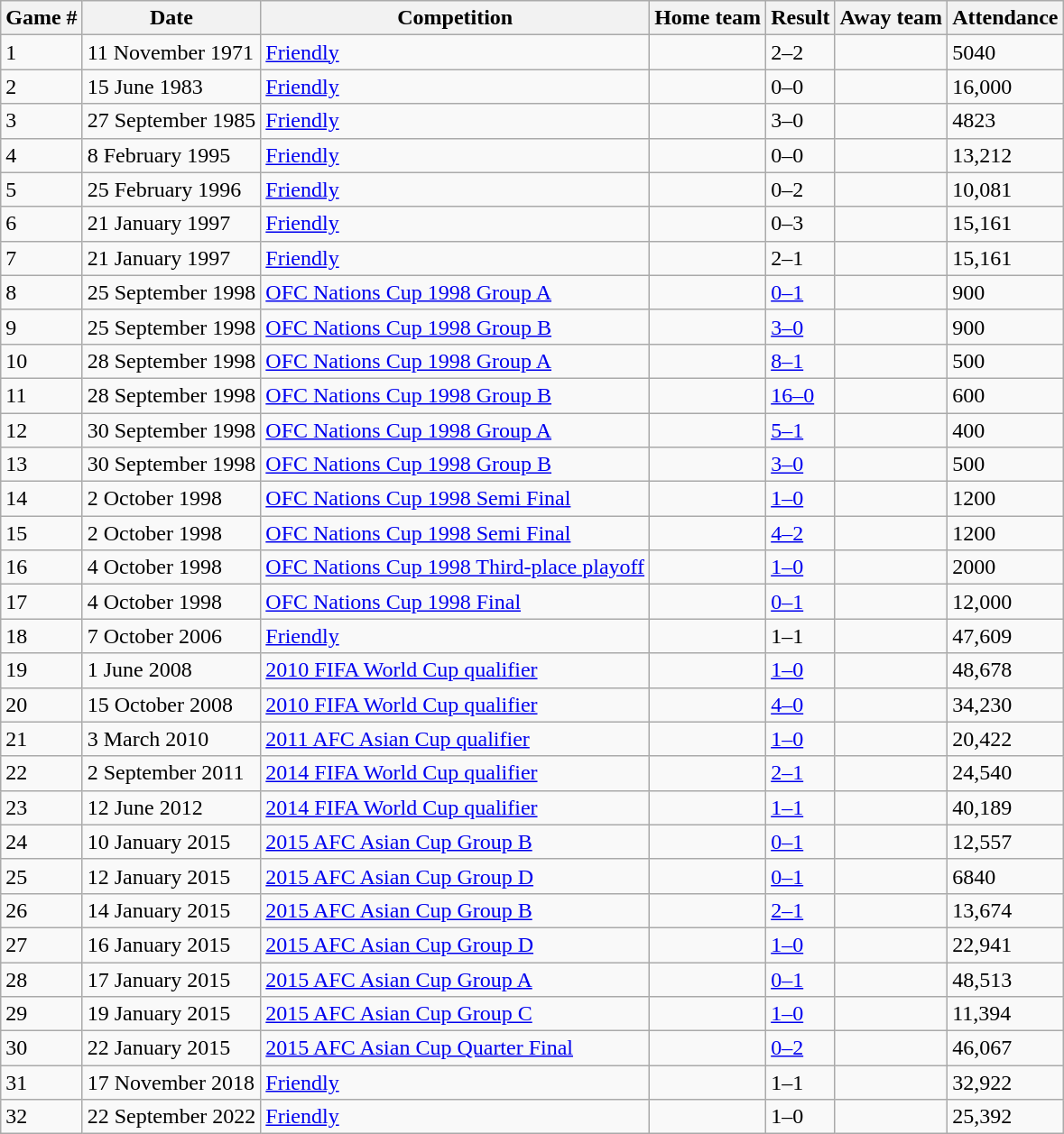<table class="wikitable sortable">
<tr>
<th>Game #</th>
<th>Date</th>
<th>Competition</th>
<th>Home team</th>
<th>Result</th>
<th>Away team</th>
<th>Attendance</th>
</tr>
<tr>
<td>1</td>
<td>11 November 1971</td>
<td><a href='#'>Friendly</a></td>
<td></td>
<td>2–2</td>
<td></td>
<td>5040</td>
</tr>
<tr>
<td>2</td>
<td>15 June 1983</td>
<td><a href='#'>Friendly</a></td>
<td></td>
<td>0–0</td>
<td></td>
<td>16,000</td>
</tr>
<tr>
<td>3</td>
<td>27 September 1985</td>
<td><a href='#'>Friendly</a></td>
<td></td>
<td>3–0</td>
<td></td>
<td>4823</td>
</tr>
<tr>
<td>4</td>
<td>8 February 1995</td>
<td><a href='#'>Friendly</a></td>
<td></td>
<td>0–0</td>
<td></td>
<td>13,212</td>
</tr>
<tr>
<td>5</td>
<td>25 February 1996</td>
<td><a href='#'>Friendly</a></td>
<td></td>
<td>0–2</td>
<td></td>
<td>10,081</td>
</tr>
<tr>
<td>6</td>
<td>21 January 1997</td>
<td><a href='#'>Friendly</a></td>
<td></td>
<td>0–3</td>
<td></td>
<td>15,161</td>
</tr>
<tr>
<td>7</td>
<td>21 January 1997</td>
<td><a href='#'>Friendly</a></td>
<td></td>
<td>2–1</td>
<td></td>
<td>15,161</td>
</tr>
<tr>
<td>8</td>
<td>25 September 1998</td>
<td><a href='#'>OFC Nations Cup 1998 Group A</a></td>
<td></td>
<td><a href='#'>0–1</a></td>
<td></td>
<td>900</td>
</tr>
<tr>
<td>9</td>
<td>25 September 1998</td>
<td><a href='#'>OFC Nations Cup 1998 Group B</a></td>
<td></td>
<td><a href='#'>3–0</a></td>
<td></td>
<td>900</td>
</tr>
<tr>
<td>10</td>
<td>28 September 1998</td>
<td><a href='#'>OFC Nations Cup 1998 Group A</a></td>
<td></td>
<td><a href='#'>8–1</a></td>
<td></td>
<td>500</td>
</tr>
<tr>
<td>11</td>
<td>28 September 1998</td>
<td><a href='#'>OFC Nations Cup 1998 Group B</a></td>
<td></td>
<td><a href='#'>16–0</a></td>
<td></td>
<td>600</td>
</tr>
<tr>
<td>12</td>
<td>30 September 1998</td>
<td><a href='#'>OFC Nations Cup 1998 Group A</a></td>
<td></td>
<td><a href='#'>5–1</a></td>
<td></td>
<td>400</td>
</tr>
<tr>
<td>13</td>
<td>30 September 1998</td>
<td><a href='#'>OFC Nations Cup 1998 Group B</a></td>
<td></td>
<td><a href='#'>3–0</a></td>
<td></td>
<td>500</td>
</tr>
<tr>
<td>14</td>
<td>2 October 1998</td>
<td><a href='#'>OFC Nations Cup 1998 Semi Final</a></td>
<td></td>
<td><a href='#'>1–0</a></td>
<td></td>
<td>1200</td>
</tr>
<tr>
<td>15</td>
<td>2 October 1998</td>
<td><a href='#'>OFC Nations Cup 1998 Semi Final</a></td>
<td></td>
<td><a href='#'>4–2</a></td>
<td></td>
<td>1200</td>
</tr>
<tr>
<td>16</td>
<td>4 October 1998</td>
<td><a href='#'>OFC Nations Cup 1998 Third-place playoff</a></td>
<td></td>
<td><a href='#'>1–0</a></td>
<td></td>
<td>2000</td>
</tr>
<tr>
<td>17</td>
<td>4 October 1998</td>
<td><a href='#'>OFC Nations Cup 1998 Final</a></td>
<td></td>
<td><a href='#'>0–1</a></td>
<td></td>
<td>12,000</td>
</tr>
<tr>
<td>18</td>
<td>7 October 2006</td>
<td><a href='#'>Friendly</a></td>
<td></td>
<td>1–1</td>
<td></td>
<td>47,609</td>
</tr>
<tr>
<td>19</td>
<td>1 June 2008</td>
<td><a href='#'>2010 FIFA World Cup qualifier</a></td>
<td></td>
<td><a href='#'>1–0</a></td>
<td></td>
<td>48,678</td>
</tr>
<tr>
<td>20</td>
<td>15 October 2008</td>
<td><a href='#'>2010 FIFA World Cup qualifier</a></td>
<td></td>
<td><a href='#'>4–0</a></td>
<td></td>
<td>34,230</td>
</tr>
<tr>
<td>21</td>
<td>3 March 2010</td>
<td><a href='#'>2011 AFC Asian Cup qualifier</a></td>
<td></td>
<td><a href='#'>1–0</a></td>
<td></td>
<td>20,422</td>
</tr>
<tr>
<td>22</td>
<td>2 September 2011</td>
<td><a href='#'>2014 FIFA World Cup qualifier</a></td>
<td></td>
<td><a href='#'>2–1</a></td>
<td></td>
<td>24,540</td>
</tr>
<tr>
<td>23</td>
<td>12 June 2012</td>
<td><a href='#'>2014 FIFA World Cup qualifier</a></td>
<td></td>
<td><a href='#'>1–1</a></td>
<td></td>
<td>40,189</td>
</tr>
<tr>
<td>24</td>
<td>10 January 2015</td>
<td><a href='#'>2015 AFC Asian Cup Group B</a></td>
<td></td>
<td><a href='#'>0–1</a></td>
<td></td>
<td>12,557</td>
</tr>
<tr>
<td>25</td>
<td>12 January 2015</td>
<td><a href='#'>2015 AFC Asian Cup Group D</a></td>
<td></td>
<td><a href='#'>0–1</a></td>
<td></td>
<td>6840</td>
</tr>
<tr>
<td>26</td>
<td>14 January 2015</td>
<td><a href='#'>2015 AFC Asian Cup Group B</a></td>
<td></td>
<td><a href='#'>2–1</a></td>
<td></td>
<td>13,674</td>
</tr>
<tr>
<td>27</td>
<td>16 January 2015</td>
<td><a href='#'>2015 AFC Asian Cup Group D</a></td>
<td></td>
<td><a href='#'>1–0</a></td>
<td></td>
<td>22,941</td>
</tr>
<tr>
<td>28</td>
<td>17 January 2015</td>
<td><a href='#'>2015 AFC Asian Cup Group A</a></td>
<td></td>
<td><a href='#'>0–1</a></td>
<td></td>
<td>48,513</td>
</tr>
<tr>
<td>29</td>
<td>19 January 2015</td>
<td><a href='#'>2015 AFC Asian Cup Group C</a></td>
<td></td>
<td><a href='#'>1–0</a></td>
<td></td>
<td>11,394</td>
</tr>
<tr>
<td>30</td>
<td>22 January 2015</td>
<td><a href='#'>2015 AFC Asian Cup Quarter Final</a></td>
<td></td>
<td><a href='#'>0–2</a></td>
<td></td>
<td>46,067</td>
</tr>
<tr>
<td>31</td>
<td>17 November 2018</td>
<td><a href='#'>Friendly</a></td>
<td></td>
<td>1–1</td>
<td></td>
<td>32,922</td>
</tr>
<tr>
<td>32</td>
<td>22 September 2022</td>
<td><a href='#'>Friendly</a></td>
<td></td>
<td>1–0</td>
<td></td>
<td>25,392</td>
</tr>
</table>
